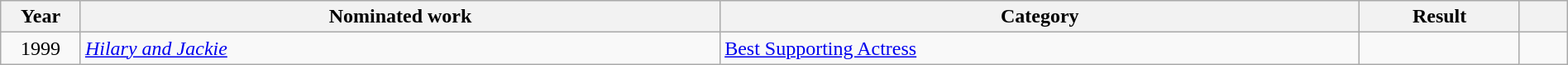<table class="wikitable" style="width:100%;">
<tr>
<th width=5%>Year</th>
<th style="width:40%;">Nominated work</th>
<th style="width:40%;">Category</th>
<th style="width:10%;">Result</th>
<th width=3%></th>
</tr>
<tr>
<td style="text-align:center;">1999</td>
<td><em><a href='#'>Hilary and Jackie</a></em></td>
<td><a href='#'>Best Supporting Actress</a></td>
<td></td>
<td style="text-align:center;"></td>
</tr>
</table>
